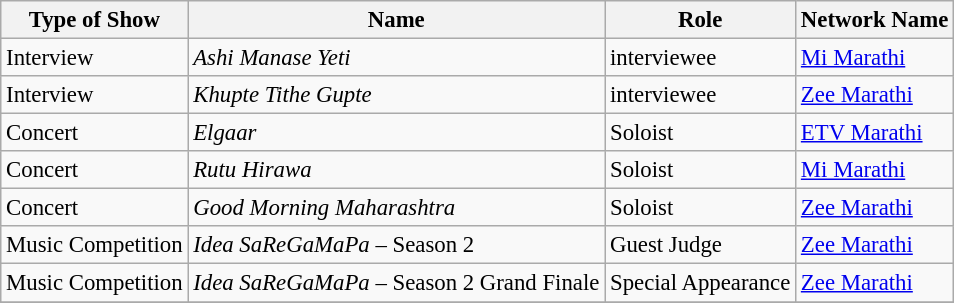<table class="wikitable" style="font-size: 95%;">
<tr>
<th>Type of Show</th>
<th>Name</th>
<th>Role</th>
<th>Network Name</th>
</tr>
<tr>
<td>Interview</td>
<td><em>Ashi Manase Yeti</em></td>
<td>interviewee</td>
<td><a href='#'>Mi Marathi</a></td>
</tr>
<tr>
<td>Interview</td>
<td><em>Khupte Tithe Gupte</em></td>
<td>interviewee</td>
<td><a href='#'>Zee Marathi</a></td>
</tr>
<tr>
<td>Concert</td>
<td><em>Elgaar</em></td>
<td>Soloist</td>
<td><a href='#'>ETV Marathi</a></td>
</tr>
<tr>
<td>Concert</td>
<td><em>Rutu Hirawa</em></td>
<td>Soloist</td>
<td><a href='#'>Mi Marathi</a></td>
</tr>
<tr>
<td>Concert</td>
<td><em>Good Morning Maharashtra</em></td>
<td>Soloist</td>
<td><a href='#'>Zee Marathi</a></td>
</tr>
<tr>
<td>Music Competition</td>
<td><em>Idea SaReGaMaPa</em> – Season 2</td>
<td>Guest Judge</td>
<td><a href='#'>Zee Marathi</a></td>
</tr>
<tr>
<td>Music Competition</td>
<td><em>Idea SaReGaMaPa</em> – Season 2 Grand Finale</td>
<td>Special Appearance</td>
<td><a href='#'>Zee Marathi</a></td>
</tr>
<tr>
</tr>
</table>
